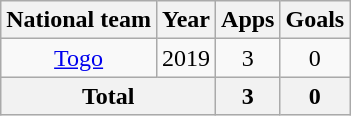<table class="wikitable" style="text-align:center">
<tr>
<th>National team</th>
<th>Year</th>
<th>Apps</th>
<th>Goals</th>
</tr>
<tr>
<td><a href='#'>Togo</a></td>
<td>2019</td>
<td>3</td>
<td>0</td>
</tr>
<tr>
<th colspan=2>Total</th>
<th>3</th>
<th>0</th>
</tr>
</table>
